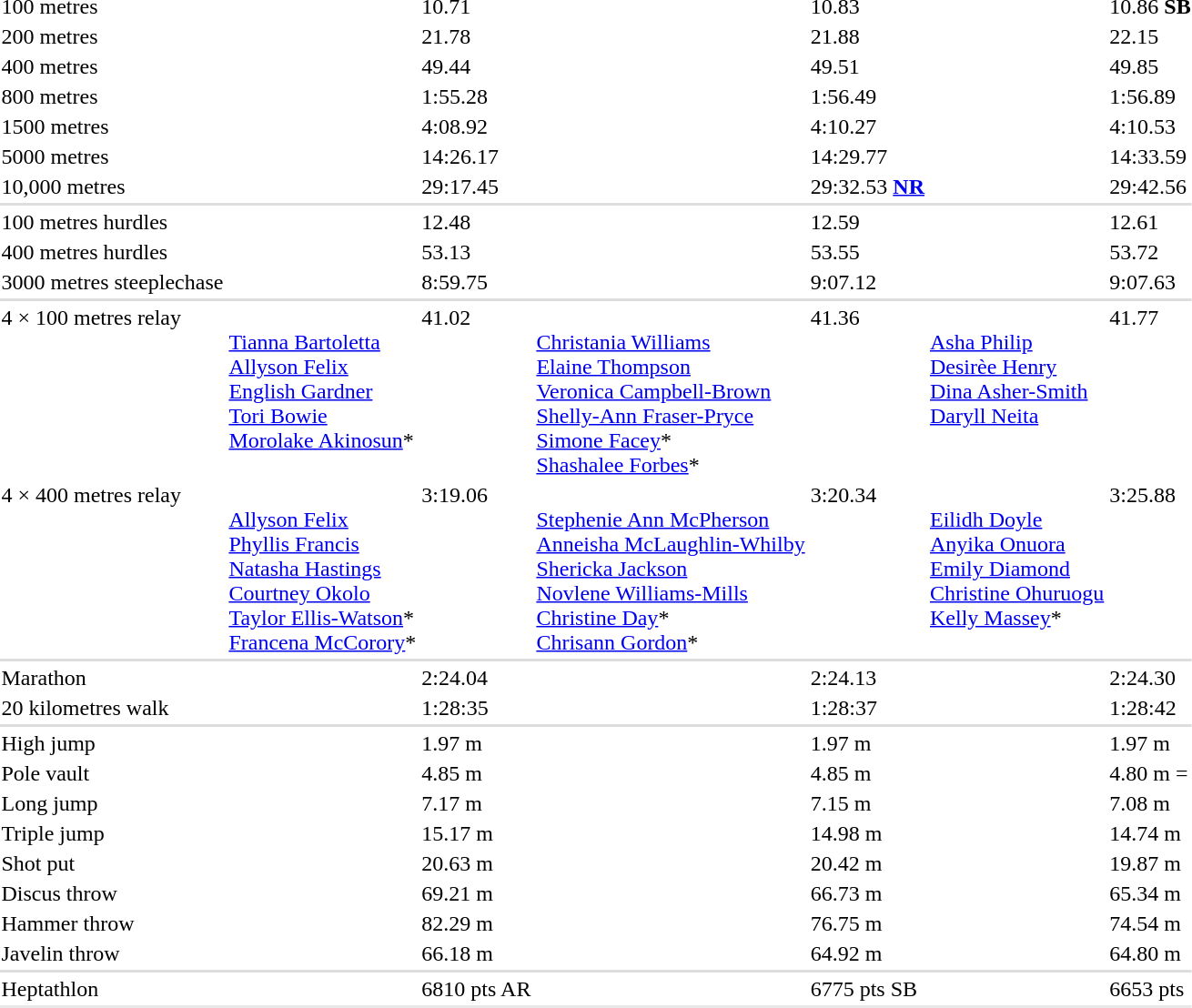<table>
<tr>
<td>100 metres<br></td>
<td></td>
<td>10.71</td>
<td></td>
<td>10.83</td>
<td></td>
<td>10.86 <strong>SB</strong></td>
</tr>
<tr>
<td>200 metres<br></td>
<td></td>
<td>21.78</td>
<td></td>
<td>21.88</td>
<td></td>
<td>22.15</td>
</tr>
<tr>
<td>400 metres<br></td>
<td></td>
<td>49.44</td>
<td></td>
<td>49.51</td>
<td></td>
<td>49.85</td>
</tr>
<tr>
<td>800 metres<br></td>
<td></td>
<td>1:55.28 </td>
<td></td>
<td>1:56.49</td>
<td></td>
<td>1:56.89</td>
</tr>
<tr>
<td>1500 metres<br></td>
<td></td>
<td>4:08.92</td>
<td></td>
<td>4:10.27</td>
<td></td>
<td>4:10.53</td>
</tr>
<tr>
<td>5000 metres<br></td>
<td></td>
<td>14:26.17 </td>
<td></td>
<td>14:29.77</td>
<td></td>
<td>14:33.59</td>
</tr>
<tr>
<td>10,000 metres<br></td>
<td></td>
<td>29:17.45 </td>
<td></td>
<td>29:32.53 <strong><a href='#'>NR</a></strong></td>
<td></td>
<td>29:42.56</td>
</tr>
<tr bgcolor=#DDDDDD>
<td colspan=7></td>
</tr>
<tr>
<td>100 metres hurdles<br></td>
<td></td>
<td>12.48</td>
<td></td>
<td>12.59</td>
<td></td>
<td>12.61</td>
</tr>
<tr>
<td>400 metres hurdles<br></td>
<td></td>
<td>53.13</td>
<td></td>
<td>53.55 </td>
<td></td>
<td>53.72</td>
</tr>
<tr>
<td>3000 metres steeplechase<br></td>
<td></td>
<td>8:59.75 </td>
<td></td>
<td>9:07.12</td>
<td></td>
<td>9:07.63 </td>
</tr>
<tr bgcolor=#DDDDDD>
<td colspan=7></td>
</tr>
<tr valign="top">
<td>4 × 100 metres relay<br> </td>
<td><br><a href='#'>Tianna Bartoletta</a><br><a href='#'>Allyson Felix</a><br><a href='#'>English Gardner</a><br><a href='#'>Tori Bowie</a><br><a href='#'>Morolake Akinosun</a>*</td>
<td>41.02</td>
<td><br><a href='#'>Christania Williams</a><br><a href='#'>Elaine Thompson</a><br><a href='#'>Veronica Campbell-Brown</a><br><a href='#'>Shelly-Ann Fraser-Pryce</a><br><a href='#'>Simone Facey</a>*<br><a href='#'>Shashalee Forbes</a>*</td>
<td>41.36</td>
<td><br><a href='#'>Asha Philip</a><br><a href='#'>Desirèe Henry</a><br><a href='#'>Dina Asher-Smith</a><br><a href='#'>Daryll Neita</a></td>
<td>41.77 </td>
</tr>
<tr valign="top">
<td>4 × 400 metres relay<br> </td>
<td><br><a href='#'>Allyson Felix</a><br><a href='#'>Phyllis Francis</a><br><a href='#'>Natasha Hastings</a><br><a href='#'>Courtney Okolo</a><br><a href='#'>Taylor Ellis-Watson</a>*<br><a href='#'>Francena McCorory</a>*</td>
<td>3:19.06</td>
<td><br><a href='#'>Stephenie Ann McPherson</a><br><a href='#'>Anneisha McLaughlin-Whilby</a><br><a href='#'>Shericka Jackson</a><br><a href='#'>Novlene Williams-Mills</a><br><a href='#'>Christine Day</a>*<br><a href='#'>Chrisann Gordon</a>*</td>
<td>3:20.34</td>
<td><br><a href='#'>Eilidh Doyle</a><br><a href='#'>Anyika Onuora</a><br><a href='#'>Emily Diamond</a><br><a href='#'>Christine Ohuruogu</a><br><a href='#'>Kelly Massey</a>*</td>
<td>3:25.88</td>
</tr>
<tr bgcolor=#DDDDDD>
<td colspan=7></td>
</tr>
<tr>
<td>Marathon<br></td>
<td></td>
<td>2:24.04</td>
<td></td>
<td>2:24.13</td>
<td></td>
<td>2:24.30</td>
</tr>
<tr>
<td>20 kilometres walk<br></td>
<td></td>
<td>1:28:35</td>
<td></td>
<td>1:28:37</td>
<td></td>
<td>1:28:42</td>
</tr>
<tr bgcolor=#DDDDDD>
<td colspan=7></td>
</tr>
<tr>
<td>High jump<br></td>
<td></td>
<td>1.97 m</td>
<td></td>
<td>1.97 m</td>
<td></td>
<td>1.97 m</td>
</tr>
<tr>
<td>Pole vault<br></td>
<td></td>
<td>4.85 m</td>
<td></td>
<td>4.85 m</td>
<td></td>
<td>4.80 m =</td>
</tr>
<tr>
<td>Long jump<br></td>
<td></td>
<td>7.17 m</td>
<td></td>
<td>7.15 m</td>
<td></td>
<td>7.08 m </td>
</tr>
<tr>
<td>Triple jump<br></td>
<td></td>
<td>15.17 m</td>
<td></td>
<td>14.98 m</td>
<td></td>
<td>14.74 m</td>
</tr>
<tr>
<td>Shot put<br></td>
<td></td>
<td>20.63 m</td>
<td></td>
<td>20.42 m</td>
<td></td>
<td>19.87 m</td>
</tr>
<tr>
<td>Discus throw<br></td>
<td></td>
<td>69.21 m</td>
<td></td>
<td>66.73 m </td>
<td></td>
<td>65.34 m</td>
</tr>
<tr>
<td>Hammer throw<br></td>
<td></td>
<td>82.29 m </td>
<td></td>
<td>76.75 m</td>
<td></td>
<td>74.54 m </td>
</tr>
<tr>
<td>Javelin throw<br></td>
<td></td>
<td>66.18 m </td>
<td></td>
<td>64.92 m</td>
<td></td>
<td>64.80 m</td>
</tr>
<tr bgcolor=#DDDDDD>
<td colspan=7></td>
</tr>
<tr>
<td>Heptathlon<br></td>
<td></td>
<td>6810 pts AR</td>
<td></td>
<td>6775 pts SB</td>
<td></td>
<td>6653 pts</td>
</tr>
<tr style="background:#e8e8e8;">
<td colspan=7></td>
</tr>
</table>
